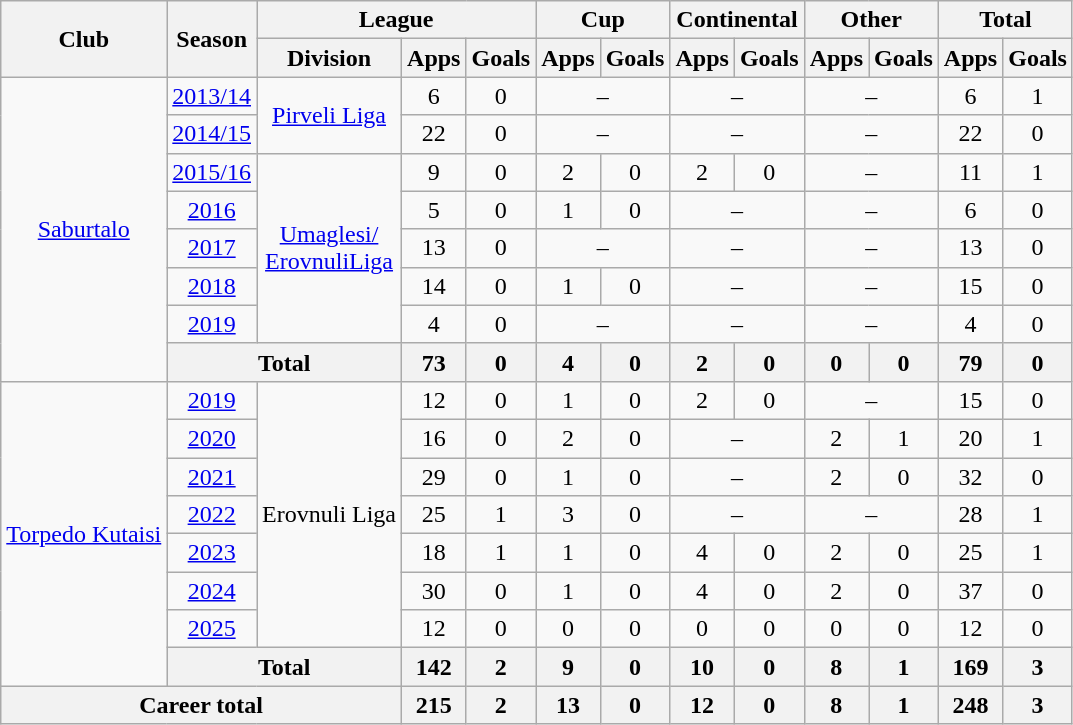<table class="wikitable" style="text-align:center">
<tr>
<th rowspan="2">Club</th>
<th rowspan="2">Season</th>
<th colspan="3">League</th>
<th colspan="2">Cup</th>
<th colspan="2">Continental</th>
<th colspan="2">Other</th>
<th colspan="2">Total</th>
</tr>
<tr>
<th>Division</th>
<th>Apps</th>
<th>Goals</th>
<th>Apps</th>
<th>Goals</th>
<th>Apps</th>
<th>Goals</th>
<th>Apps</th>
<th>Goals</th>
<th>Apps</th>
<th>Goals</th>
</tr>
<tr>
<td rowspan="8"><a href='#'>Saburtalo</a></td>
<td><a href='#'>2013/14</a></td>
<td rowspan="2"><a href='#'>Pirveli Liga</a></td>
<td>6</td>
<td>0</td>
<td colspan="2">–</td>
<td colspan="2">–</td>
<td colspan="2">–</td>
<td>6</td>
<td>1</td>
</tr>
<tr>
<td><a href='#'>2014/15</a></td>
<td>22</td>
<td>0</td>
<td colspan="2">–</td>
<td colspan="2">–</td>
<td colspan="2">–</td>
<td>22</td>
<td>0</td>
</tr>
<tr>
<td><a href='#'>2015/16</a></td>
<td rowspan="5"><a href='#'>Umaglesi/ <br>ErovnuliLiga</a></td>
<td>9</td>
<td>0</td>
<td>2</td>
<td>0</td>
<td>2</td>
<td>0</td>
<td colspan="2">–</td>
<td>11</td>
<td>1</td>
</tr>
<tr>
<td><a href='#'>2016</a></td>
<td>5</td>
<td>0</td>
<td>1</td>
<td>0</td>
<td colspan="2">–</td>
<td colspan="2">–</td>
<td>6</td>
<td>0</td>
</tr>
<tr>
<td><a href='#'>2017</a></td>
<td>13</td>
<td>0</td>
<td colspan="2">–</td>
<td colspan="2">–</td>
<td colspan="2">–</td>
<td>13</td>
<td>0</td>
</tr>
<tr>
<td><a href='#'>2018</a></td>
<td>14</td>
<td>0</td>
<td>1</td>
<td>0</td>
<td colspan="2">–</td>
<td colspan="2">–</td>
<td>15</td>
<td>0</td>
</tr>
<tr>
<td><a href='#'>2019</a></td>
<td>4</td>
<td>0</td>
<td colspan="2">–</td>
<td colspan="2">–</td>
<td colspan="2">–</td>
<td>4</td>
<td>0</td>
</tr>
<tr>
<th colspan="2">Total</th>
<th>73</th>
<th>0</th>
<th>4</th>
<th>0</th>
<th>2</th>
<th>0</th>
<th>0</th>
<th>0</th>
<th>79</th>
<th>0</th>
</tr>
<tr>
<td rowspan="8"><a href='#'>Torpedo Kutaisi</a></td>
<td><a href='#'>2019</a></td>
<td rowspan="7">Erovnuli Liga</td>
<td>12</td>
<td>0</td>
<td>1</td>
<td>0</td>
<td>2</td>
<td>0</td>
<td colspan="2">–</td>
<td>15</td>
<td>0</td>
</tr>
<tr>
<td><a href='#'>2020</a></td>
<td>16</td>
<td>0</td>
<td>2</td>
<td>0</td>
<td colspan="2">–</td>
<td>2</td>
<td>1</td>
<td>20</td>
<td>1</td>
</tr>
<tr>
<td><a href='#'>2021</a></td>
<td>29</td>
<td>0</td>
<td>1</td>
<td>0</td>
<td colspan="2">–</td>
<td>2</td>
<td>0</td>
<td>32</td>
<td>0</td>
</tr>
<tr>
<td><a href='#'>2022</a></td>
<td>25</td>
<td>1</td>
<td>3</td>
<td>0</td>
<td colspan="2">–</td>
<td colspan="2">–</td>
<td>28</td>
<td>1</td>
</tr>
<tr>
<td><a href='#'>2023</a></td>
<td>18</td>
<td>1</td>
<td>1</td>
<td>0</td>
<td>4</td>
<td>0</td>
<td>2</td>
<td>0</td>
<td>25</td>
<td>1</td>
</tr>
<tr>
<td><a href='#'>2024</a></td>
<td>30</td>
<td>0</td>
<td>1</td>
<td>0</td>
<td>4</td>
<td>0</td>
<td>2</td>
<td>0</td>
<td>37</td>
<td>0</td>
</tr>
<tr>
<td><a href='#'>2025</a></td>
<td>12</td>
<td>0</td>
<td>0</td>
<td>0</td>
<td>0</td>
<td>0</td>
<td>0</td>
<td>0</td>
<td>12</td>
<td>0</td>
</tr>
<tr>
<th colspan="2">Total</th>
<th>142</th>
<th>2</th>
<th>9</th>
<th>0</th>
<th>10</th>
<th>0</th>
<th>8</th>
<th>1</th>
<th>169</th>
<th>3</th>
</tr>
<tr>
<th colspan="3">Career total</th>
<th>215</th>
<th>2</th>
<th>13</th>
<th>0</th>
<th>12</th>
<th>0</th>
<th>8</th>
<th>1</th>
<th>248</th>
<th>3</th>
</tr>
</table>
